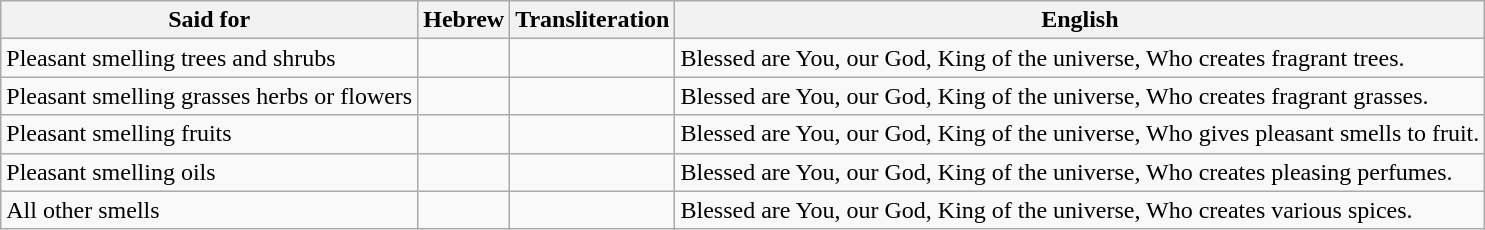<table class="wikitable">
<tr>
<th>Said for</th>
<th>Hebrew</th>
<th>Transliteration</th>
<th>English</th>
</tr>
<tr>
<td>Pleasant smelling trees and shrubs</td>
<td style="direction:rtl"></td>
<td></td>
<td>Blessed are You,  our God, King of the universe, Who creates fragrant trees.</td>
</tr>
<tr>
<td>Pleasant smelling grasses herbs or flowers</td>
<td style="direction:rtl"></td>
<td></td>
<td>Blessed are You,  our God, King of the universe, Who creates fragrant grasses.</td>
</tr>
<tr>
<td>Pleasant smelling fruits</td>
<td style="direction:rtl"></td>
<td></td>
<td>Blessed are You,  our God, King of the universe, Who gives pleasant smells to fruit.</td>
</tr>
<tr>
<td>Pleasant smelling oils</td>
<td style="direction:rtl"></td>
<td></td>
<td>Blessed are You,  our God, King of the universe, Who creates pleasing perfumes.</td>
</tr>
<tr>
<td>All other smells</td>
<td style="direction:rtl"></td>
<td></td>
<td>Blessed are You,  our God, King of the universe, Who creates various spices.</td>
</tr>
</table>
